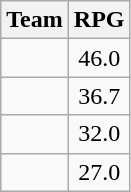<table class=wikitable>
<tr>
<th>Team</th>
<th>RPG</th>
</tr>
<tr>
<td></td>
<td align=center>46.0</td>
</tr>
<tr>
<td></td>
<td align=center>36.7</td>
</tr>
<tr>
<td></td>
<td align=center>32.0</td>
</tr>
<tr>
<td></td>
<td align=center>27.0</td>
</tr>
</table>
